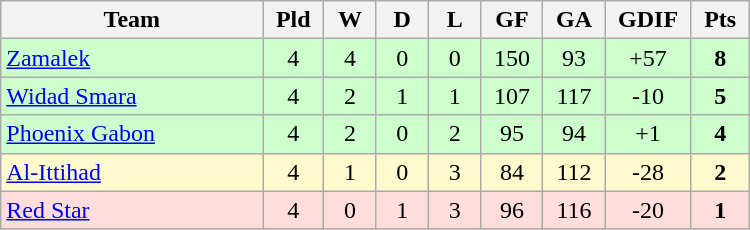<table class=wikitable style="text-align:center" width=500>
<tr>
<th width=25%>Team</th>
<th width=5%>Pld</th>
<th width=5%>W</th>
<th width=5%>D</th>
<th width=5%>L</th>
<th width=5%>GF</th>
<th width=5%>GA</th>
<th width=5%>GDIF</th>
<th width=5%>Pts</th>
</tr>
<tr bgcolor=#ccffcc>
<td align="left"> <a href='#'>Zamalek</a></td>
<td>4</td>
<td>4</td>
<td>0</td>
<td>0</td>
<td>150</td>
<td>93</td>
<td>+57</td>
<td><strong>8</strong></td>
</tr>
<tr bgcolor=#ccffcc>
<td align="left"> <a href='#'>Widad Smara</a></td>
<td>4</td>
<td>2</td>
<td>1</td>
<td>1</td>
<td>107</td>
<td>117</td>
<td>-10</td>
<td><strong>5</strong></td>
</tr>
<tr bgcolor=#ccffcc>
<td align="left"> <a href='#'>Phoenix Gabon</a></td>
<td>4</td>
<td>2</td>
<td>0</td>
<td>2</td>
<td>95</td>
<td>94</td>
<td>+1</td>
<td><strong>4</strong></td>
</tr>
<tr bgcolor=#fffacd>
<td align="left"> <a href='#'>Al-Ittihad</a></td>
<td>4</td>
<td>1</td>
<td>0</td>
<td>3</td>
<td>84</td>
<td>112</td>
<td>-28</td>
<td><strong>2</strong></td>
</tr>
<tr bgcolor=#ffdddd>
<td align="left"> <a href='#'>Red Star</a></td>
<td>4</td>
<td>0</td>
<td>1</td>
<td>3</td>
<td>96</td>
<td>116</td>
<td>-20</td>
<td><strong>1</strong></td>
</tr>
</table>
